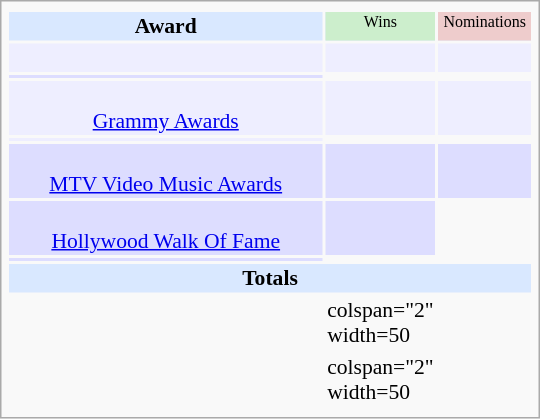<table class="infobox" style="width: 25em; text-align: left; font-size: 90%; vertical-align: middle;">
<tr>
</tr>
<tr bgcolor=#D9E8FF style="text-align:center;">
<th style="vertical-align: middle;">Award</th>
<td style="background:#cceecc; font-size:8pt;" width="60px">Wins</td>
<td style="background:#eecccc; font-size:8pt;" width="60px">Nominations</td>
</tr>
<tr bgcolor=#eeeeff>
<td align="center"><br></td>
<td></td>
<td></td>
</tr>
<tr bgcolor=#ddddff>
<td align="center"></td>
</tr>
<tr bgcolor=#eeeeff>
<td align="center"><br><a href='#'>Grammy Awards</a></td>
<td></td>
<td></td>
</tr>
<tr bgcolor=#eeeeff>
<td align="center"></td>
</tr>
<tr bgcolor=#ddddff>
<td align="center"><br><a href='#'>MTV Video Music Awards</a></td>
<td></td>
<td></td>
</tr>
<tr bgcolor=#ddddff>
<td align="center"><br><a href='#'>Hollywood Walk Of Fame</a></td>
<td></td>
</tr>
<tr bgcolor=#ddddff>
<td align="left"></td>
</tr>
<tr bgcolor=#D9E8FF>
<td colspan="3" style="text-align:center;"><strong>Totals</strong></td>
</tr>
<tr>
<td></td>
<td>colspan="2" width=50 </td>
</tr>
<tr>
<td></td>
<td>colspan="2" width=50 </td>
</tr>
<tr>
</tr>
</table>
